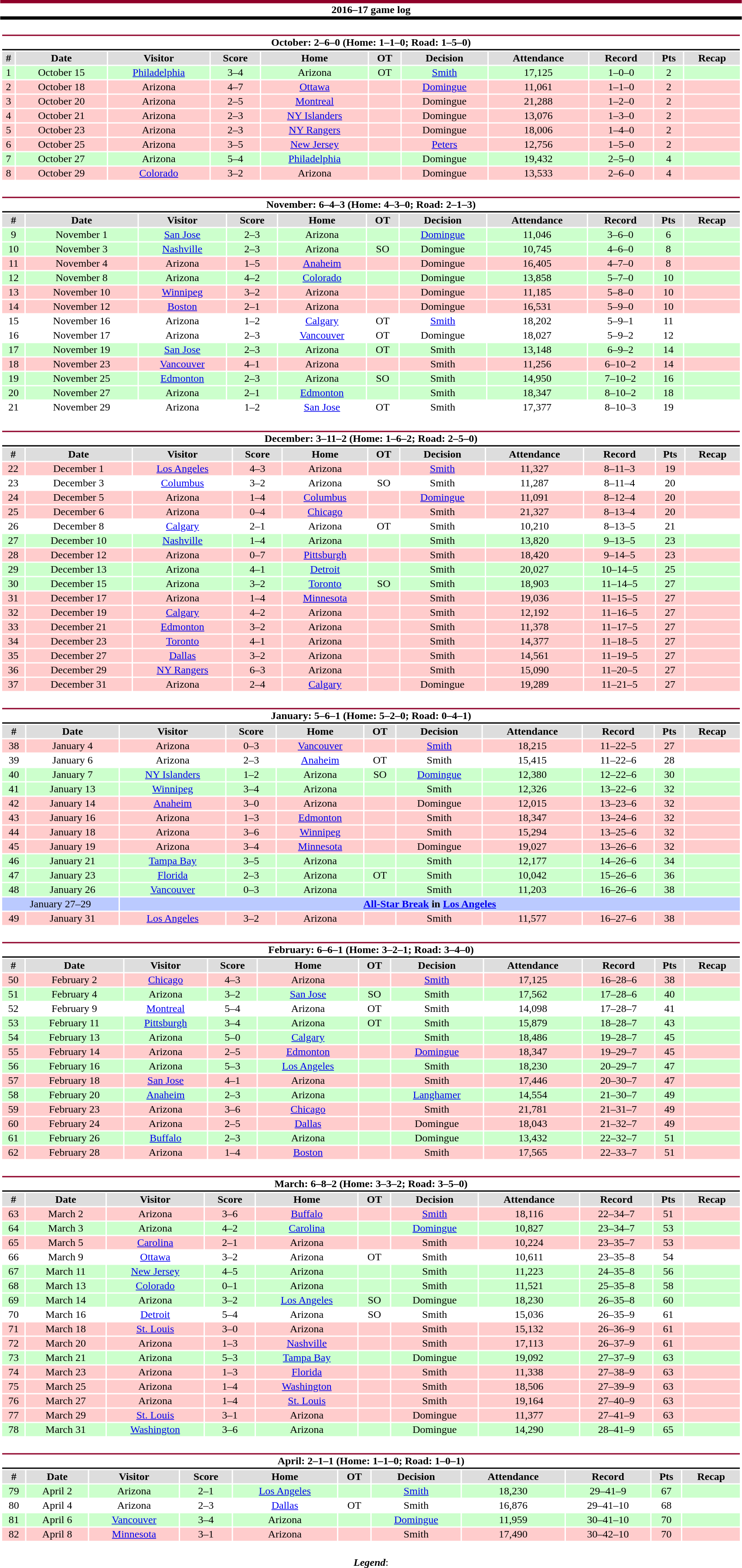<table class="toccolours" style="width:90%; clear:both; margin:1.5em auto; text-align:center;">
<tr>
<th colspan="12" style="background:#fff; border-top:#8E0028 5px solid; border-bottom:#000000 5px solid;">2016–17 game log</th>
</tr>
<tr>
<td colspan=12><br><table class="toccolours collapsible collapsed" style="width:100%;">
<tr>
<th colspan="12" style="background:#fff; border-top:#8E0028 2px solid; border-bottom:#000000 2px solid;">October: 2–6–0 (Home: 1–1–0; Road: 1–5–0)</th>
</tr>
<tr style="background:#ddd;">
<th>#</th>
<th>Date</th>
<th>Visitor</th>
<th>Score</th>
<th>Home</th>
<th>OT</th>
<th>Decision</th>
<th>Attendance</th>
<th>Record</th>
<th>Pts</th>
<th>Recap</th>
</tr>
<tr style="background:#cfc;">
<td>1</td>
<td>October 15</td>
<td><a href='#'>Philadelphia</a></td>
<td>3–4</td>
<td>Arizona</td>
<td>OT</td>
<td><a href='#'>Smith</a></td>
<td>17,125</td>
<td>1–0–0</td>
<td>2</td>
<td></td>
</tr>
<tr style="background:#fcc;">
<td>2</td>
<td>October 18</td>
<td>Arizona</td>
<td>4–7</td>
<td><a href='#'>Ottawa</a></td>
<td></td>
<td><a href='#'>Domingue</a></td>
<td>11,061</td>
<td>1–1–0</td>
<td>2</td>
<td></td>
</tr>
<tr style="background:#fcc;">
<td>3</td>
<td>October 20</td>
<td>Arizona</td>
<td>2–5</td>
<td><a href='#'>Montreal</a></td>
<td></td>
<td>Domingue</td>
<td>21,288</td>
<td>1–2–0</td>
<td>2</td>
<td></td>
</tr>
<tr style="background:#fcc;">
<td>4</td>
<td>October 21</td>
<td>Arizona</td>
<td>2–3</td>
<td><a href='#'>NY Islanders</a></td>
<td></td>
<td>Domingue</td>
<td>13,076</td>
<td>1–3–0</td>
<td>2</td>
<td></td>
</tr>
<tr style="background:#fcc;">
<td>5</td>
<td>October 23</td>
<td>Arizona</td>
<td>2–3</td>
<td><a href='#'>NY Rangers</a></td>
<td></td>
<td>Domingue</td>
<td>18,006</td>
<td>1–4–0</td>
<td>2</td>
<td></td>
</tr>
<tr style="background:#fcc;">
<td>6</td>
<td>October 25</td>
<td>Arizona</td>
<td>3–5</td>
<td><a href='#'>New Jersey</a></td>
<td></td>
<td><a href='#'>Peters</a></td>
<td>12,756</td>
<td>1–5–0</td>
<td>2</td>
<td></td>
</tr>
<tr style="background:#cfc;">
<td>7</td>
<td>October 27</td>
<td>Arizona</td>
<td>5–4</td>
<td><a href='#'>Philadelphia</a></td>
<td></td>
<td>Domingue</td>
<td>19,432</td>
<td>2–5–0</td>
<td>4</td>
<td></td>
</tr>
<tr style="background:#fcc;">
<td>8</td>
<td>October 29</td>
<td><a href='#'>Colorado</a></td>
<td>3–2</td>
<td>Arizona</td>
<td></td>
<td>Domingue</td>
<td>13,533</td>
<td>2–6–0</td>
<td>4</td>
<td></td>
</tr>
</table>
</td>
</tr>
<tr>
<td colspan=12><br><table class="toccolours collapsible collapsed" style="width:100%;">
<tr>
<th colspan="12" style="background:#fff; border-top:#8E0028 2px solid; border-bottom:#000000 2px solid;">November: 6–4–3 (Home: 4–3–0; Road: 2–1–3)</th>
</tr>
<tr style="background:#ddd;">
<th>#</th>
<th>Date</th>
<th>Visitor</th>
<th>Score</th>
<th>Home</th>
<th>OT</th>
<th>Decision</th>
<th>Attendance</th>
<th>Record</th>
<th>Pts</th>
<th>Recap</th>
</tr>
<tr style="background:#cfc;">
<td>9</td>
<td>November 1</td>
<td><a href='#'>San Jose</a></td>
<td>2–3</td>
<td>Arizona</td>
<td></td>
<td><a href='#'>Domingue</a></td>
<td>11,046</td>
<td>3–6–0</td>
<td>6</td>
<td></td>
</tr>
<tr style="background:#cfc;">
<td>10</td>
<td>November 3</td>
<td><a href='#'>Nashville</a></td>
<td>2–3</td>
<td>Arizona</td>
<td>SO</td>
<td>Domingue</td>
<td>10,745</td>
<td>4–6–0</td>
<td>8</td>
<td></td>
</tr>
<tr style="background:#fcc;">
<td>11</td>
<td>November 4</td>
<td>Arizona</td>
<td>1–5</td>
<td><a href='#'>Anaheim</a></td>
<td></td>
<td>Domingue</td>
<td>16,405</td>
<td>4–7–0</td>
<td>8</td>
<td></td>
</tr>
<tr style="background:#cfc;">
<td>12</td>
<td>November 8</td>
<td>Arizona</td>
<td>4–2</td>
<td><a href='#'>Colorado</a></td>
<td></td>
<td>Domingue</td>
<td>13,858</td>
<td>5–7–0</td>
<td>10</td>
<td></td>
</tr>
<tr style="background:#fcc;">
<td>13</td>
<td>November 10</td>
<td><a href='#'>Winnipeg</a></td>
<td>3–2</td>
<td>Arizona</td>
<td></td>
<td>Domingue</td>
<td>11,185</td>
<td>5–8–0</td>
<td>10</td>
<td></td>
</tr>
<tr style="background:#fcc;">
<td>14</td>
<td>November 12</td>
<td><a href='#'>Boston</a></td>
<td>2–1</td>
<td>Arizona</td>
<td></td>
<td>Domingue</td>
<td>16,531</td>
<td>5–9–0</td>
<td>10</td>
<td></td>
</tr>
<tr style="background:#fff;">
<td>15</td>
<td>November 16</td>
<td>Arizona</td>
<td>1–2</td>
<td><a href='#'>Calgary</a></td>
<td>OT</td>
<td><a href='#'>Smith</a></td>
<td>18,202</td>
<td>5–9–1</td>
<td>11</td>
<td></td>
</tr>
<tr style="background:#fff;">
<td>16</td>
<td>November 17</td>
<td>Arizona</td>
<td>2–3</td>
<td><a href='#'>Vancouver</a></td>
<td>OT</td>
<td>Domingue</td>
<td>18,027</td>
<td>5–9–2</td>
<td>12</td>
<td></td>
</tr>
<tr style="background:#cfc;">
<td>17</td>
<td>November 19</td>
<td><a href='#'>San Jose</a></td>
<td>2–3</td>
<td>Arizona</td>
<td>OT</td>
<td>Smith</td>
<td>13,148</td>
<td>6–9–2</td>
<td>14</td>
<td></td>
</tr>
<tr style="background:#fcc;">
<td>18</td>
<td>November 23</td>
<td><a href='#'>Vancouver</a></td>
<td>4–1</td>
<td>Arizona</td>
<td></td>
<td>Smith</td>
<td>11,256</td>
<td>6–10–2</td>
<td>14</td>
<td></td>
</tr>
<tr style="background:#cfc;">
<td>19</td>
<td>November 25</td>
<td><a href='#'>Edmonton</a></td>
<td>2–3</td>
<td>Arizona</td>
<td>SO</td>
<td>Smith</td>
<td>14,950</td>
<td>7–10–2</td>
<td>16</td>
<td></td>
</tr>
<tr style="background:#cfc;">
<td>20</td>
<td>November 27</td>
<td>Arizona</td>
<td>2–1</td>
<td><a href='#'>Edmonton</a></td>
<td></td>
<td>Smith</td>
<td>18,347</td>
<td>8–10–2</td>
<td>18</td>
<td></td>
</tr>
<tr style="background:#fff;">
<td>21</td>
<td>November 29</td>
<td>Arizona</td>
<td>1–2</td>
<td><a href='#'>San Jose</a></td>
<td>OT</td>
<td>Smith</td>
<td>17,377</td>
<td>8–10–3</td>
<td>19</td>
<td></td>
</tr>
</table>
</td>
</tr>
<tr>
<td colspan=12><br><table class="toccolours collapsible collapsed" style="width:100%;">
<tr>
<th colspan="12" style="background:#fff; border-top:#8E0028 2px solid; border-bottom:#000000 2px solid;">December: 3–11–2 (Home: 1–6–2; Road: 2–5–0)</th>
</tr>
<tr style="background:#ddd;">
<th>#</th>
<th>Date</th>
<th>Visitor</th>
<th>Score</th>
<th>Home</th>
<th>OT</th>
<th>Decision</th>
<th>Attendance</th>
<th>Record</th>
<th>Pts</th>
<th>Recap</th>
</tr>
<tr style="background:#fcc;">
<td>22</td>
<td>December 1</td>
<td><a href='#'>Los Angeles</a></td>
<td>4–3</td>
<td>Arizona</td>
<td></td>
<td><a href='#'>Smith</a></td>
<td>11,327</td>
<td>8–11–3</td>
<td>19</td>
<td></td>
</tr>
<tr style="background:#fff;">
<td>23</td>
<td>December 3</td>
<td><a href='#'>Columbus</a></td>
<td>3–2</td>
<td>Arizona</td>
<td>SO</td>
<td>Smith</td>
<td>11,287</td>
<td>8–11–4</td>
<td>20</td>
<td></td>
</tr>
<tr style="background:#fcc;">
<td>24</td>
<td>December 5</td>
<td>Arizona</td>
<td>1–4</td>
<td><a href='#'>Columbus</a></td>
<td></td>
<td><a href='#'>Domingue</a></td>
<td>11,091</td>
<td>8–12–4</td>
<td>20</td>
<td></td>
</tr>
<tr style="background:#fcc;">
<td>25</td>
<td>December 6</td>
<td>Arizona</td>
<td>0–4</td>
<td><a href='#'>Chicago</a></td>
<td></td>
<td>Smith</td>
<td>21,327</td>
<td>8–13–4</td>
<td>20</td>
<td></td>
</tr>
<tr style="background:#fff;">
<td>26</td>
<td>December 8</td>
<td><a href='#'>Calgary</a></td>
<td>2–1</td>
<td>Arizona</td>
<td>OT</td>
<td>Smith</td>
<td>10,210</td>
<td>8–13–5</td>
<td>21</td>
<td></td>
</tr>
<tr style="background:#cfc;">
<td>27</td>
<td>December 10</td>
<td><a href='#'>Nashville</a></td>
<td>1–4</td>
<td>Arizona</td>
<td></td>
<td>Smith</td>
<td>13,820</td>
<td>9–13–5</td>
<td>23</td>
<td></td>
</tr>
<tr style="background:#fcc;">
<td>28</td>
<td>December 12</td>
<td>Arizona</td>
<td>0–7</td>
<td><a href='#'>Pittsburgh</a></td>
<td></td>
<td>Smith</td>
<td>18,420</td>
<td>9–14–5</td>
<td>23</td>
<td></td>
</tr>
<tr style="background:#cfc;">
<td>29</td>
<td>December 13</td>
<td>Arizona</td>
<td>4–1</td>
<td><a href='#'>Detroit</a></td>
<td></td>
<td>Smith</td>
<td>20,027</td>
<td>10–14–5</td>
<td>25</td>
<td></td>
</tr>
<tr style="background:#cfc;">
<td>30</td>
<td>December 15</td>
<td>Arizona</td>
<td>3–2</td>
<td><a href='#'>Toronto</a></td>
<td>SO</td>
<td>Smith</td>
<td>18,903</td>
<td>11–14–5</td>
<td>27</td>
<td></td>
</tr>
<tr style="background:#fcc;">
<td>31</td>
<td>December 17</td>
<td>Arizona</td>
<td>1–4</td>
<td><a href='#'>Minnesota</a></td>
<td></td>
<td>Smith</td>
<td>19,036</td>
<td>11–15–5</td>
<td>27</td>
<td></td>
</tr>
<tr style="background:#fcc;">
<td>32</td>
<td>December 19</td>
<td><a href='#'>Calgary</a></td>
<td>4–2</td>
<td>Arizona</td>
<td></td>
<td>Smith</td>
<td>12,192</td>
<td>11–16–5</td>
<td>27</td>
<td></td>
</tr>
<tr style="background:#fcc;">
<td>33</td>
<td>December 21</td>
<td><a href='#'>Edmonton</a></td>
<td>3–2</td>
<td>Arizona</td>
<td></td>
<td>Smith</td>
<td>11,378</td>
<td>11–17–5</td>
<td>27</td>
<td></td>
</tr>
<tr style="background:#fcc;">
<td>34</td>
<td>December 23</td>
<td><a href='#'>Toronto</a></td>
<td>4–1</td>
<td>Arizona</td>
<td></td>
<td>Smith</td>
<td>14,377</td>
<td>11–18–5</td>
<td>27</td>
<td></td>
</tr>
<tr style="background:#fcc;">
<td>35</td>
<td>December 27</td>
<td><a href='#'>Dallas</a></td>
<td>3–2</td>
<td>Arizona</td>
<td></td>
<td>Smith</td>
<td>14,561</td>
<td>11–19–5</td>
<td>27</td>
<td></td>
</tr>
<tr style="background:#fcc;">
<td>36</td>
<td>December 29</td>
<td><a href='#'>NY Rangers</a></td>
<td>6–3</td>
<td>Arizona</td>
<td></td>
<td>Smith</td>
<td>15,090</td>
<td>11–20–5</td>
<td>27</td>
<td></td>
</tr>
<tr style="background:#fcc;">
<td>37</td>
<td>December 31</td>
<td>Arizona</td>
<td>2–4</td>
<td><a href='#'>Calgary</a></td>
<td></td>
<td>Domingue</td>
<td>19,289</td>
<td>11–21–5</td>
<td>27</td>
<td></td>
</tr>
</table>
</td>
</tr>
<tr>
<td colspan=12><br><table class="toccolours collapsible collapsed" style="width:100%;">
<tr>
<th colspan="12" style="background:#fff; border-top:#8E0028 2px solid; border-bottom:#000000 2px solid;">January: 5–6–1 (Home: 5–2–0; Road: 0–4–1)</th>
</tr>
<tr style="background:#ddd;">
<th>#</th>
<th>Date</th>
<th>Visitor</th>
<th>Score</th>
<th>Home</th>
<th>OT</th>
<th>Decision</th>
<th>Attendance</th>
<th>Record</th>
<th>Pts</th>
<th>Recap</th>
</tr>
<tr style="background:#fcc;">
<td>38</td>
<td>January 4</td>
<td>Arizona</td>
<td>0–3</td>
<td><a href='#'>Vancouver</a></td>
<td></td>
<td><a href='#'>Smith</a></td>
<td>18,215</td>
<td>11–22–5</td>
<td>27</td>
<td></td>
</tr>
<tr style="background:#fff;">
<td>39</td>
<td>January 6</td>
<td>Arizona</td>
<td>2–3</td>
<td><a href='#'>Anaheim</a></td>
<td>OT</td>
<td>Smith</td>
<td>15,415</td>
<td>11–22–6</td>
<td>28</td>
<td></td>
</tr>
<tr style="background:#cfc;">
<td>40</td>
<td>January 7</td>
<td><a href='#'>NY Islanders</a></td>
<td>1–2</td>
<td>Arizona</td>
<td>SO</td>
<td><a href='#'>Domingue</a></td>
<td>12,380</td>
<td>12–22–6</td>
<td>30</td>
<td></td>
</tr>
<tr style="background:#cfc;">
<td>41</td>
<td>January 13</td>
<td><a href='#'>Winnipeg</a></td>
<td>3–4</td>
<td>Arizona</td>
<td></td>
<td>Smith</td>
<td>12,326</td>
<td>13–22–6</td>
<td>32</td>
<td></td>
</tr>
<tr style="background:#fcc;">
<td>42</td>
<td>January 14</td>
<td><a href='#'>Anaheim</a></td>
<td>3–0</td>
<td>Arizona</td>
<td></td>
<td>Domingue</td>
<td>12,015</td>
<td>13–23–6</td>
<td>32</td>
<td></td>
</tr>
<tr style="background:#fcc;">
<td>43</td>
<td>January 16</td>
<td>Arizona</td>
<td>1–3</td>
<td><a href='#'>Edmonton</a></td>
<td></td>
<td>Smith</td>
<td>18,347</td>
<td>13–24–6</td>
<td>32</td>
<td></td>
</tr>
<tr style="background:#fcc;">
<td>44</td>
<td>January 18</td>
<td>Arizona</td>
<td>3–6</td>
<td><a href='#'>Winnipeg</a></td>
<td></td>
<td>Smith</td>
<td>15,294</td>
<td>13–25–6</td>
<td>32</td>
<td></td>
</tr>
<tr style="background:#fcc;">
<td>45</td>
<td>January 19</td>
<td>Arizona</td>
<td>3–4</td>
<td><a href='#'>Minnesota</a></td>
<td></td>
<td>Domingue</td>
<td>19,027</td>
<td>13–26–6</td>
<td>32</td>
<td></td>
</tr>
<tr style="background:#cfc;">
<td>46</td>
<td>January 21</td>
<td><a href='#'>Tampa Bay</a></td>
<td>3–5</td>
<td>Arizona</td>
<td></td>
<td>Smith</td>
<td>12,177</td>
<td>14–26–6</td>
<td>34</td>
<td></td>
</tr>
<tr style="background:#cfc;">
<td>47</td>
<td>January 23</td>
<td><a href='#'>Florida</a></td>
<td>2–3</td>
<td>Arizona</td>
<td>OT</td>
<td>Smith</td>
<td>10,042</td>
<td>15–26–6</td>
<td>36</td>
<td></td>
</tr>
<tr style="background:#cfc;">
<td>48</td>
<td>January 26</td>
<td><a href='#'>Vancouver</a></td>
<td>0–3</td>
<td>Arizona</td>
<td></td>
<td>Smith</td>
<td>11,203</td>
<td>16–26–6</td>
<td>38</td>
<td></td>
</tr>
<tr style="background:#bbcaff;">
<td colspan="2">January 27–29</td>
<td colspan="10"><strong><a href='#'>All-Star Break</a> in <a href='#'>Los Angeles</a></strong></td>
</tr>
<tr style="background:#fcc;">
<td>49</td>
<td>January 31</td>
<td><a href='#'>Los Angeles</a></td>
<td>3–2</td>
<td>Arizona</td>
<td></td>
<td>Smith</td>
<td>11,577</td>
<td>16–27–6</td>
<td>38</td>
<td></td>
</tr>
</table>
</td>
</tr>
<tr>
<td colspan=12><br><table class="toccolours collapsible collapsed" style="width:100%;">
<tr>
<th colspan="12" style="background:#fff; border-top:#8E0028 2px solid; border-bottom:#000000 2px solid;">February: 6–6–1 (Home: 3–2–1; Road: 3–4–0)</th>
</tr>
<tr style="background:#ddd;">
<th>#</th>
<th>Date</th>
<th>Visitor</th>
<th>Score</th>
<th>Home</th>
<th>OT</th>
<th>Decision</th>
<th>Attendance</th>
<th>Record</th>
<th>Pts</th>
<th>Recap</th>
</tr>
<tr style="background:#fcc;">
<td>50</td>
<td>February 2</td>
<td><a href='#'>Chicago</a></td>
<td>4–3</td>
<td>Arizona</td>
<td></td>
<td><a href='#'>Smith</a></td>
<td>17,125</td>
<td>16–28–6</td>
<td>38</td>
<td></td>
</tr>
<tr style="background:#cfc;">
<td>51</td>
<td>February 4</td>
<td>Arizona</td>
<td>3–2</td>
<td><a href='#'>San Jose</a></td>
<td>SO</td>
<td>Smith</td>
<td>17,562</td>
<td>17–28–6</td>
<td>40</td>
<td></td>
</tr>
<tr style="background:#fff;">
<td>52</td>
<td>February 9</td>
<td><a href='#'>Montreal</a></td>
<td>5–4</td>
<td>Arizona</td>
<td>OT</td>
<td>Smith</td>
<td>14,098</td>
<td>17–28–7</td>
<td>41</td>
<td></td>
</tr>
<tr style="background:#cfc;">
<td>53</td>
<td>February 11</td>
<td><a href='#'>Pittsburgh</a></td>
<td>3–4</td>
<td>Arizona</td>
<td>OT</td>
<td>Smith</td>
<td>15,879</td>
<td>18–28–7</td>
<td>43</td>
<td></td>
</tr>
<tr style="background:#cfc;">
<td>54</td>
<td>February 13</td>
<td>Arizona</td>
<td>5–0</td>
<td><a href='#'>Calgary</a></td>
<td></td>
<td>Smith</td>
<td>18,486</td>
<td>19–28–7</td>
<td>45</td>
<td></td>
</tr>
<tr style="background:#fcc;">
<td>55</td>
<td>February 14</td>
<td>Arizona</td>
<td>2–5</td>
<td><a href='#'>Edmonton</a></td>
<td></td>
<td><a href='#'>Domingue</a></td>
<td>18,347</td>
<td>19–29–7</td>
<td>45</td>
<td></td>
</tr>
<tr style="background:#cfc;">
<td>56</td>
<td>February 16</td>
<td>Arizona</td>
<td>5–3</td>
<td><a href='#'>Los Angeles</a></td>
<td></td>
<td>Smith</td>
<td>18,230</td>
<td>20–29–7</td>
<td>47</td>
<td></td>
</tr>
<tr style="background:#fcc;">
<td>57</td>
<td>February 18</td>
<td><a href='#'>San Jose</a></td>
<td>4–1</td>
<td>Arizona</td>
<td></td>
<td>Smith</td>
<td>17,446</td>
<td>20–30–7</td>
<td>47</td>
<td></td>
</tr>
<tr style="background:#cfc;">
<td>58</td>
<td>February 20</td>
<td><a href='#'>Anaheim</a></td>
<td>2–3</td>
<td>Arizona</td>
<td></td>
<td><a href='#'>Langhamer</a></td>
<td>14,554</td>
<td>21–30–7</td>
<td>49</td>
<td></td>
</tr>
<tr style="background:#fcc;">
<td>59</td>
<td>February 23</td>
<td>Arizona</td>
<td>3–6</td>
<td><a href='#'>Chicago</a></td>
<td></td>
<td>Smith</td>
<td>21,781</td>
<td>21–31–7</td>
<td>49</td>
<td></td>
</tr>
<tr style="background:#fcc;">
<td>60</td>
<td>February 24</td>
<td>Arizona</td>
<td>2–5</td>
<td><a href='#'>Dallas</a></td>
<td></td>
<td>Domingue</td>
<td>18,043</td>
<td>21–32–7</td>
<td>49</td>
<td></td>
</tr>
<tr style="background:#cfc;">
<td>61</td>
<td>February 26</td>
<td><a href='#'>Buffalo</a></td>
<td>2–3</td>
<td>Arizona</td>
<td></td>
<td>Domingue</td>
<td>13,432</td>
<td>22–32–7</td>
<td>51</td>
<td></td>
</tr>
<tr style="background:#fcc;">
<td>62</td>
<td>February 28</td>
<td>Arizona</td>
<td>1–4</td>
<td><a href='#'>Boston</a></td>
<td></td>
<td>Smith</td>
<td>17,565</td>
<td>22–33–7</td>
<td>51</td>
<td></td>
</tr>
</table>
</td>
</tr>
<tr>
<td colspan=12><br><table class="toccolours collapsible collapsed" style="width:100%;">
<tr>
<th colspan="12" style="background:#fff; border-top:#8E0028 2px solid; border-bottom:#000000 2px solid;">March: 6–8–2 (Home: 3–3–2; Road: 3–5–0)</th>
</tr>
<tr style="background:#ddd;">
<th>#</th>
<th>Date</th>
<th>Visitor</th>
<th>Score</th>
<th>Home</th>
<th>OT</th>
<th>Decision</th>
<th>Attendance</th>
<th>Record</th>
<th>Pts</th>
<th>Recap</th>
</tr>
<tr style="background:#fcc;">
<td>63</td>
<td>March 2</td>
<td>Arizona</td>
<td>3–6</td>
<td><a href='#'>Buffalo</a></td>
<td></td>
<td><a href='#'>Smith</a></td>
<td>18,116</td>
<td>22–34–7</td>
<td>51</td>
<td></td>
</tr>
<tr style="background:#cfc;">
<td>64</td>
<td>March 3</td>
<td>Arizona</td>
<td>4–2</td>
<td><a href='#'>Carolina</a></td>
<td></td>
<td><a href='#'>Domingue</a></td>
<td>10,827</td>
<td>23–34–7</td>
<td>53</td>
<td></td>
</tr>
<tr style="background:#fcc;">
<td>65</td>
<td>March 5</td>
<td><a href='#'>Carolina</a></td>
<td>2–1</td>
<td>Arizona</td>
<td></td>
<td>Smith</td>
<td>10,224</td>
<td>23–35–7</td>
<td>53</td>
<td></td>
</tr>
<tr style="background:#fff;">
<td>66</td>
<td>March 9</td>
<td><a href='#'>Ottawa</a></td>
<td>3–2</td>
<td>Arizona</td>
<td>OT</td>
<td>Smith</td>
<td>10,611</td>
<td>23–35–8</td>
<td>54</td>
<td></td>
</tr>
<tr style="background:#cfc;">
<td>67</td>
<td>March 11</td>
<td><a href='#'>New Jersey</a></td>
<td>4–5</td>
<td>Arizona</td>
<td></td>
<td>Smith</td>
<td>11,223</td>
<td>24–35–8</td>
<td>56</td>
<td></td>
</tr>
<tr style="background:#cfc;">
<td>68</td>
<td>March 13</td>
<td><a href='#'>Colorado</a></td>
<td>0–1</td>
<td>Arizona</td>
<td></td>
<td>Smith</td>
<td>11,521</td>
<td>25–35–8</td>
<td>58</td>
<td></td>
</tr>
<tr style="background:#cfc;">
<td>69</td>
<td>March 14</td>
<td>Arizona</td>
<td>3–2</td>
<td><a href='#'>Los Angeles</a></td>
<td>SO</td>
<td>Domingue</td>
<td>18,230</td>
<td>26–35–8</td>
<td>60</td>
<td></td>
</tr>
<tr style="background:#fff;">
<td>70</td>
<td>March 16</td>
<td><a href='#'>Detroit</a></td>
<td>5–4</td>
<td>Arizona</td>
<td>SO</td>
<td>Smith</td>
<td>15,036</td>
<td>26–35–9</td>
<td>61</td>
<td></td>
</tr>
<tr style="background:#fcc;">
<td>71</td>
<td>March 18</td>
<td><a href='#'>St. Louis</a></td>
<td>3–0</td>
<td>Arizona</td>
<td></td>
<td>Smith</td>
<td>15,132</td>
<td>26–36–9</td>
<td>61</td>
<td></td>
</tr>
<tr style="background:#fcc;">
<td>72</td>
<td>March 20</td>
<td>Arizona</td>
<td>1–3</td>
<td><a href='#'>Nashville</a></td>
<td></td>
<td>Smith</td>
<td>17,113</td>
<td>26–37–9</td>
<td>61</td>
<td></td>
</tr>
<tr style="background:#cfc;">
<td>73</td>
<td>March 21</td>
<td>Arizona</td>
<td>5–3</td>
<td><a href='#'>Tampa Bay</a></td>
<td></td>
<td>Domingue</td>
<td>19,092</td>
<td>27–37–9</td>
<td>63</td>
<td></td>
</tr>
<tr style="background:#fcc;">
<td>74</td>
<td>March 23</td>
<td>Arizona</td>
<td>1–3</td>
<td><a href='#'>Florida</a></td>
<td></td>
<td>Smith</td>
<td>11,338</td>
<td>27–38–9</td>
<td>63</td>
<td></td>
</tr>
<tr style="background:#fcc;">
<td>75</td>
<td>March 25</td>
<td>Arizona</td>
<td>1–4</td>
<td><a href='#'>Washington</a></td>
<td></td>
<td>Smith</td>
<td>18,506</td>
<td>27–39–9</td>
<td>63</td>
<td></td>
</tr>
<tr style="background:#fcc;">
<td>76</td>
<td>March 27</td>
<td>Arizona</td>
<td>1–4</td>
<td><a href='#'>St. Louis</a></td>
<td></td>
<td>Smith</td>
<td>19,164</td>
<td>27–40–9</td>
<td>63</td>
<td></td>
</tr>
<tr style="background:#fcc;">
<td>77</td>
<td>March 29</td>
<td><a href='#'>St. Louis</a></td>
<td>3–1</td>
<td>Arizona</td>
<td></td>
<td>Domingue</td>
<td>11,377</td>
<td>27–41–9</td>
<td>63</td>
<td></td>
</tr>
<tr style="background:#cfc;">
<td>78</td>
<td>March 31</td>
<td><a href='#'>Washington</a></td>
<td>3–6</td>
<td>Arizona</td>
<td></td>
<td>Domingue</td>
<td>14,290</td>
<td>28–41–9</td>
<td>65</td>
<td></td>
</tr>
</table>
</td>
</tr>
<tr>
<td colspan=12><br><table class="toccolours collapsible collapsed" style="width:100%;">
<tr>
<th colspan="12" style="background:#fff; border-top:#8E0028 2px solid; border-bottom:#000000 2px solid;">April: 2–1–1 (Home: 1–1–0; Road: 1–0–1)</th>
</tr>
<tr style="background:#ddd;">
<th>#</th>
<th>Date</th>
<th>Visitor</th>
<th>Score</th>
<th>Home</th>
<th>OT</th>
<th>Decision</th>
<th>Attendance</th>
<th>Record</th>
<th>Pts</th>
<th>Recap</th>
</tr>
<tr style="background:#cfc;">
<td>79</td>
<td>April 2</td>
<td>Arizona</td>
<td>2–1</td>
<td><a href='#'>Los Angeles</a></td>
<td></td>
<td><a href='#'>Smith</a></td>
<td>18,230</td>
<td>29–41–9</td>
<td>67</td>
<td></td>
</tr>
<tr style="background:#fff;">
<td>80</td>
<td>April 4</td>
<td>Arizona</td>
<td>2–3</td>
<td><a href='#'>Dallas</a></td>
<td>OT</td>
<td>Smith</td>
<td>16,876</td>
<td>29–41–10</td>
<td>68</td>
<td></td>
</tr>
<tr style="background:#cfc;">
<td>81</td>
<td>April 6</td>
<td><a href='#'>Vancouver</a></td>
<td>3–4</td>
<td>Arizona</td>
<td></td>
<td><a href='#'>Domingue</a></td>
<td>11,959</td>
<td>30–41–10</td>
<td>70</td>
<td></td>
</tr>
<tr style="background:#fcc;">
<td>82</td>
<td>April 8</td>
<td><a href='#'>Minnesota</a></td>
<td>3–1</td>
<td>Arizona</td>
<td></td>
<td>Smith</td>
<td>17,490</td>
<td>30–42–10</td>
<td>70</td>
<td></td>
</tr>
</table>
</td>
</tr>
<tr>
<td colspan="12" style="text-align:center;"><br><strong><em>Legend</em></strong>:


</td>
</tr>
</table>
